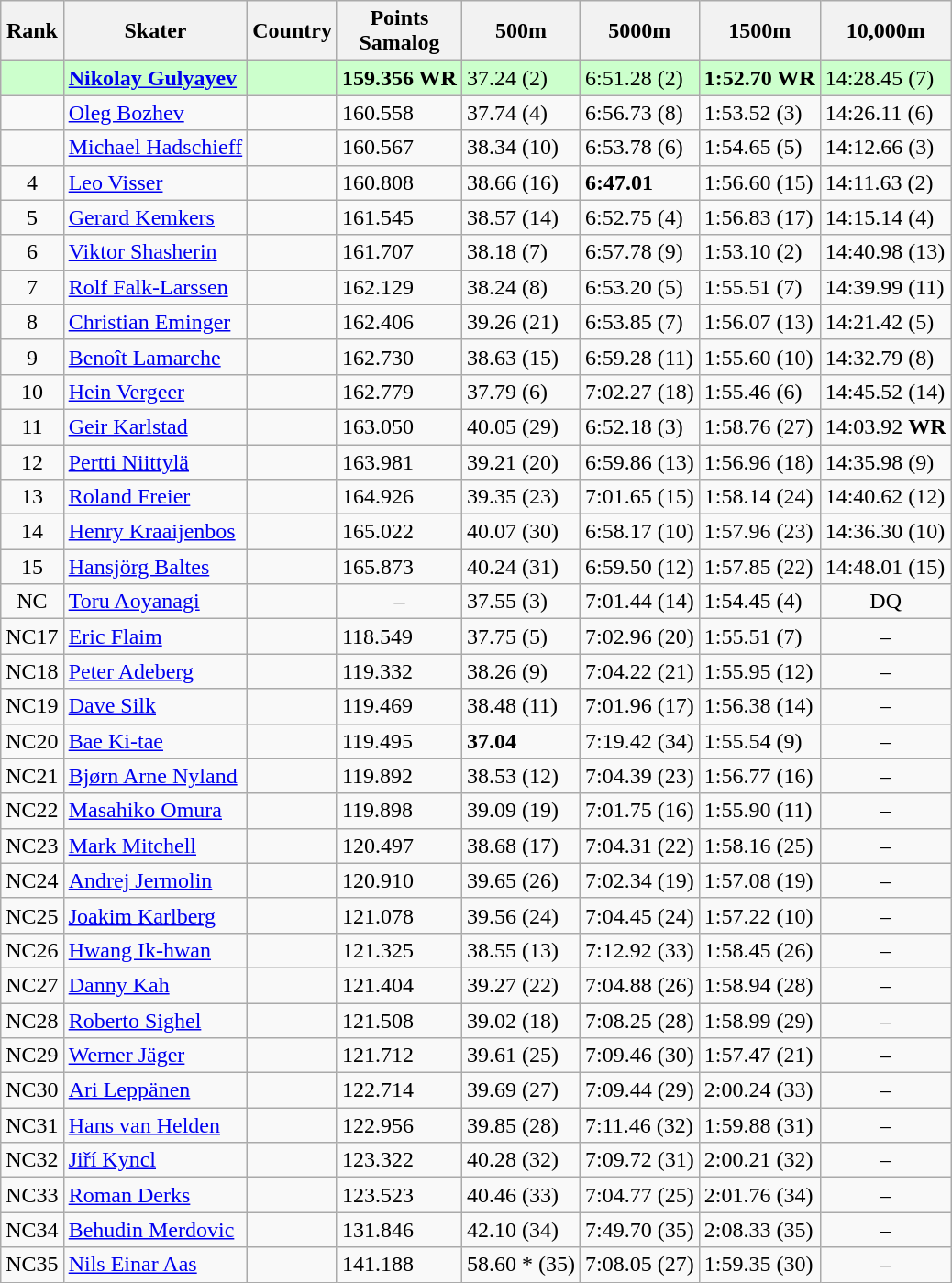<table class="wikitable sortable" style="text-align:left">
<tr>
<th>Rank</th>
<th>Skater</th>
<th>Country</th>
<th>Points <br> Samalog</th>
<th>500m</th>
<th>5000m</th>
<th>1500m</th>
<th>10,000m</th>
</tr>
<tr bgcolor=ccffcc>
<td style="text-align:center"></td>
<td><strong><a href='#'>Nikolay Gulyayev</a></strong></td>
<td></td>
<td><strong>159.356 WR</strong></td>
<td>37.24 (2)</td>
<td>6:51.28 (2)</td>
<td><strong>1:52.70 WR</strong> </td>
<td>14:28.45 (7)</td>
</tr>
<tr>
<td style="text-align:center"></td>
<td><a href='#'>Oleg Bozhev</a></td>
<td></td>
<td>160.558</td>
<td>37.74 (4)</td>
<td>6:56.73 (8)</td>
<td>1:53.52 (3)</td>
<td>14:26.11 (6)</td>
</tr>
<tr>
<td style="text-align:center"></td>
<td><a href='#'>Michael Hadschieff</a></td>
<td></td>
<td>160.567</td>
<td>38.34 (10)</td>
<td>6:53.78 (6)</td>
<td>1:54.65 (5)</td>
<td>14:12.66 (3)</td>
</tr>
<tr>
<td style="text-align:center">4</td>
<td><a href='#'>Leo Visser</a></td>
<td></td>
<td>160.808</td>
<td>38.66 (16)</td>
<td><strong>6:47.01 </strong> </td>
<td>1:56.60 (15)</td>
<td>14:11.63 (2)</td>
</tr>
<tr>
<td style="text-align:center">5</td>
<td><a href='#'>Gerard Kemkers</a></td>
<td></td>
<td>161.545</td>
<td>38.57 (14)</td>
<td>6:52.75 (4)</td>
<td>1:56.83 (17)</td>
<td>14:15.14 (4)</td>
</tr>
<tr>
<td style="text-align:center">6</td>
<td><a href='#'>Viktor Shasherin</a></td>
<td></td>
<td>161.707</td>
<td>38.18 (7)</td>
<td>6:57.78 (9)</td>
<td>1:53.10 (2)</td>
<td>14:40.98 (13)</td>
</tr>
<tr>
<td style="text-align:center">7</td>
<td><a href='#'>Rolf Falk-Larssen</a></td>
<td></td>
<td>162.129</td>
<td>38.24 (8)</td>
<td>6:53.20 (5)</td>
<td>1:55.51 (7)</td>
<td>14:39.99 (11)</td>
</tr>
<tr>
<td style="text-align:center">8</td>
<td><a href='#'>Christian Eminger</a></td>
<td></td>
<td>162.406</td>
<td>39.26 (21)</td>
<td>6:53.85 (7)</td>
<td>1:56.07 (13)</td>
<td>14:21.42 (5)</td>
</tr>
<tr>
<td style="text-align:center">9</td>
<td><a href='#'>Benoît Lamarche</a></td>
<td></td>
<td>162.730</td>
<td>38.63 (15)</td>
<td>6:59.28 (11)</td>
<td>1:55.60 (10)</td>
<td>14:32.79 (8)</td>
</tr>
<tr>
<td style="text-align:center">10</td>
<td><a href='#'>Hein Vergeer</a></td>
<td></td>
<td>162.779</td>
<td>37.79 (6)</td>
<td>7:02.27 (18)</td>
<td>1:55.46 (6)</td>
<td>14:45.52 (14)</td>
</tr>
<tr>
<td style="text-align:center">11</td>
<td><a href='#'>Geir Karlstad</a></td>
<td></td>
<td>163.050</td>
<td>40.05 (29)</td>
<td>6:52.18 (3)</td>
<td>1:58.76 (27)</td>
<td>14:03.92 <strong>WR</strong> </td>
</tr>
<tr>
<td style="text-align:center">12</td>
<td><a href='#'>Pertti Niittylä</a></td>
<td></td>
<td>163.981</td>
<td>39.21 (20)</td>
<td>6:59.86 (13)</td>
<td>1:56.96 (18)</td>
<td>14:35.98 (9)</td>
</tr>
<tr>
<td style="text-align:center">13</td>
<td><a href='#'>Roland Freier</a></td>
<td></td>
<td>164.926</td>
<td>39.35 (23)</td>
<td>7:01.65 (15)</td>
<td>1:58.14 (24)</td>
<td>14:40.62 (12)</td>
</tr>
<tr>
<td style="text-align:center">14</td>
<td><a href='#'>Henry Kraaijenbos</a></td>
<td></td>
<td>165.022</td>
<td>40.07 (30)</td>
<td>6:58.17 (10)</td>
<td>1:57.96 (23)</td>
<td>14:36.30 (10)</td>
</tr>
<tr>
<td style="text-align:center">15</td>
<td><a href='#'>Hansjörg Baltes</a></td>
<td></td>
<td>165.873</td>
<td>40.24 (31)</td>
<td>6:59.50 (12)</td>
<td>1:57.85 (22)</td>
<td>14:48.01 (15)</td>
</tr>
<tr>
<td style="text-align:center">NC</td>
<td><a href='#'>Toru Aoyanagi</a></td>
<td></td>
<td style="text-align:center">–</td>
<td>37.55 (3)</td>
<td>7:01.44 (14)</td>
<td>1:54.45 (4)</td>
<td style="text-align:center">DQ</td>
</tr>
<tr>
<td style="text-align:center">NC17</td>
<td><a href='#'>Eric Flaim</a></td>
<td></td>
<td>118.549</td>
<td>37.75 (5)</td>
<td>7:02.96 (20)</td>
<td>1:55.51 (7)</td>
<td style="text-align:center">–</td>
</tr>
<tr>
<td style="text-align:center">NC18</td>
<td><a href='#'>Peter Adeberg</a></td>
<td></td>
<td>119.332</td>
<td>38.26 (9)</td>
<td>7:04.22 (21)</td>
<td>1:55.95 (12)</td>
<td style="text-align:center">–</td>
</tr>
<tr>
<td style="text-align:center">NC19</td>
<td><a href='#'>Dave Silk</a></td>
<td></td>
<td>119.469</td>
<td>38.48 (11)</td>
<td>7:01.96 (17)</td>
<td>1:56.38 (14)</td>
<td style="text-align:center">–</td>
</tr>
<tr>
<td style="text-align:center">NC20</td>
<td><a href='#'>Bae Ki-tae</a></td>
<td></td>
<td>119.495</td>
<td><strong>37.04</strong> </td>
<td>7:19.42 (34)</td>
<td>1:55.54 (9)</td>
<td style="text-align:center">–</td>
</tr>
<tr>
<td style="text-align:center">NC21</td>
<td><a href='#'>Bjørn Arne Nyland</a></td>
<td></td>
<td>119.892</td>
<td>38.53 (12)</td>
<td>7:04.39 (23)</td>
<td>1:56.77 (16)</td>
<td style="text-align:center">–</td>
</tr>
<tr>
<td style="text-align:center">NC22</td>
<td><a href='#'>Masahiko Omura</a></td>
<td></td>
<td>119.898</td>
<td>39.09 (19)</td>
<td>7:01.75 (16)</td>
<td>1:55.90 (11)</td>
<td style="text-align:center">–</td>
</tr>
<tr>
<td style="text-align:center">NC23</td>
<td><a href='#'>Mark Mitchell</a></td>
<td></td>
<td>120.497</td>
<td>38.68 (17)</td>
<td>7:04.31 (22)</td>
<td>1:58.16 (25)</td>
<td style="text-align:center">–</td>
</tr>
<tr>
<td style="text-align:center">NC24</td>
<td><a href='#'>Andrej Jermolin</a></td>
<td></td>
<td>120.910</td>
<td>39.65 (26)</td>
<td>7:02.34 (19)</td>
<td>1:57.08 (19)</td>
<td style="text-align:center">–</td>
</tr>
<tr>
<td style="text-align:center">NC25</td>
<td><a href='#'>Joakim Karlberg</a></td>
<td></td>
<td>121.078</td>
<td>39.56 (24)</td>
<td>7:04.45 (24)</td>
<td>1:57.22 (10)</td>
<td style="text-align:center">–</td>
</tr>
<tr>
<td style="text-align:center">NC26</td>
<td><a href='#'>Hwang Ik-hwan</a></td>
<td></td>
<td>121.325</td>
<td>38.55 (13)</td>
<td>7:12.92 (33)</td>
<td>1:58.45 (26)</td>
<td style="text-align:center">–</td>
</tr>
<tr>
<td style="text-align:center">NC27</td>
<td><a href='#'>Danny Kah</a></td>
<td></td>
<td>121.404</td>
<td>39.27 (22)</td>
<td>7:04.88 (26)</td>
<td>1:58.94 (28)</td>
<td style="text-align:center">–</td>
</tr>
<tr>
<td style="text-align:center">NC28</td>
<td><a href='#'>Roberto Sighel</a></td>
<td></td>
<td>121.508</td>
<td>39.02 (18)</td>
<td>7:08.25 (28)</td>
<td>1:58.99 (29)</td>
<td style="text-align:center">–</td>
</tr>
<tr>
<td style="text-align:center">NC29</td>
<td><a href='#'>Werner Jäger</a></td>
<td></td>
<td>121.712</td>
<td>39.61 (25)</td>
<td>7:09.46 (30)</td>
<td>1:57.47 (21)</td>
<td style="text-align:center">–</td>
</tr>
<tr>
<td style="text-align:center">NC30</td>
<td><a href='#'>Ari Leppänen</a></td>
<td></td>
<td>122.714</td>
<td>39.69 (27)</td>
<td>7:09.44 (29)</td>
<td>2:00.24 (33)</td>
<td style="text-align:center">–</td>
</tr>
<tr>
<td style="text-align:center">NC31</td>
<td><a href='#'>Hans van Helden</a></td>
<td></td>
<td>122.956</td>
<td>39.85 (28)</td>
<td>7:11.46 (32)</td>
<td>1:59.88 (31)</td>
<td style="text-align:center">–</td>
</tr>
<tr>
<td style="text-align:center">NC32</td>
<td><a href='#'>Jiří Kyncl</a></td>
<td></td>
<td>123.322</td>
<td>40.28 (32)</td>
<td>7:09.72 (31)</td>
<td>2:00.21 (32)</td>
<td style="text-align:center">–</td>
</tr>
<tr>
<td style="text-align:center">NC33</td>
<td><a href='#'>Roman Derks</a></td>
<td></td>
<td>123.523</td>
<td>40.46 (33)</td>
<td>7:04.77 (25)</td>
<td>2:01.76 (34)</td>
<td style="text-align:center">–</td>
</tr>
<tr>
<td style="text-align:center">NC34</td>
<td><a href='#'>Behudin Merdovic</a></td>
<td></td>
<td>131.846</td>
<td>42.10 (34)</td>
<td>7:49.70 (35)</td>
<td>2:08.33 (35)</td>
<td style="text-align:center">–</td>
</tr>
<tr>
<td style="text-align:center">NC35</td>
<td><a href='#'>Nils Einar Aas</a></td>
<td></td>
<td>141.188</td>
<td>58.60 * (35)</td>
<td>7:08.05 (27)</td>
<td>1:59.35 (30)</td>
<td style="text-align:center">–</td>
</tr>
</table>
